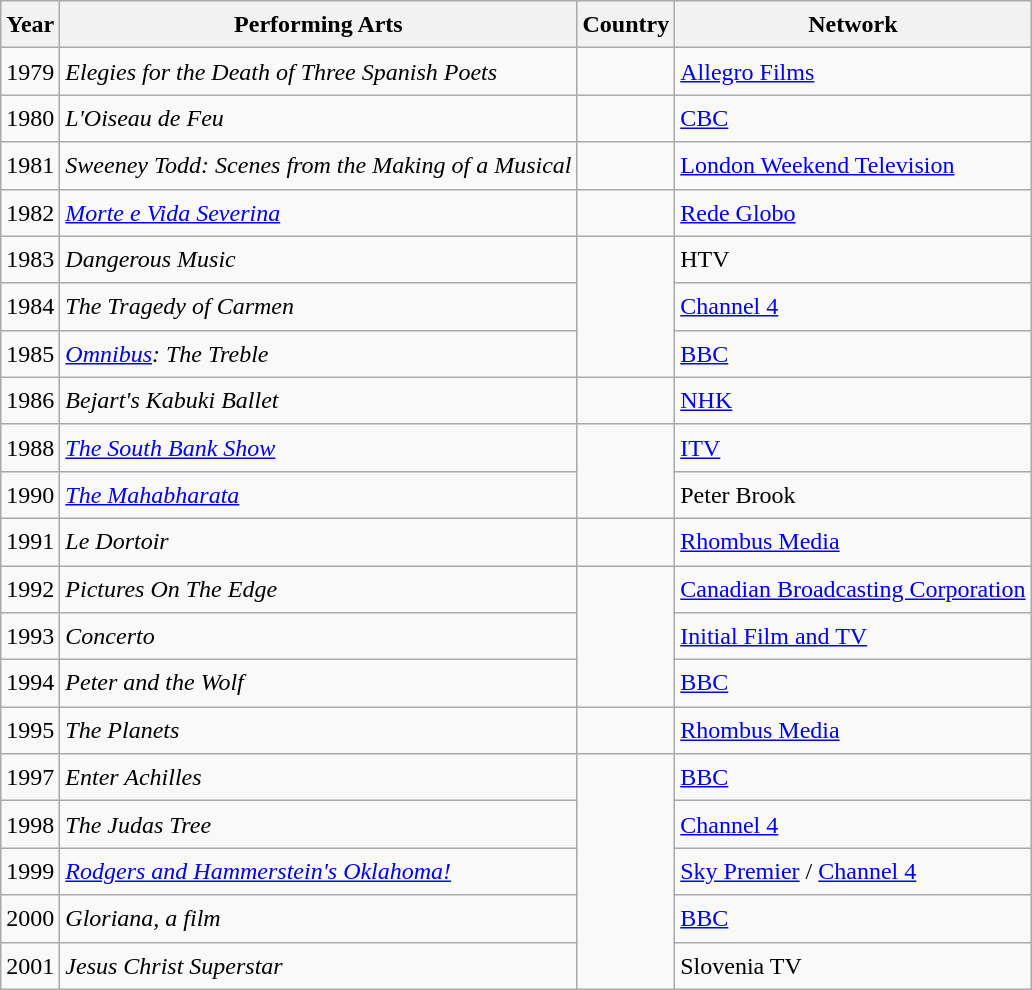<table class="wikitable" style="font-size:1.00em; line-height:1.5em;">
<tr>
<th>Year</th>
<th>Performing Arts</th>
<th>Country</th>
<th>Network</th>
</tr>
<tr>
<td>1979</td>
<td><em>Elegies for the Death of Three Spanish Poets</em></td>
<td></td>
<td><a href='#'>Allegro Films</a></td>
</tr>
<tr>
<td>1980</td>
<td><em>L'Oiseau de Feu</em></td>
<td></td>
<td><a href='#'>CBC</a></td>
</tr>
<tr>
<td>1981</td>
<td><em>Sweeney Todd: Scenes from the Making of a Musical</em></td>
<td></td>
<td><a href='#'>London Weekend Television</a></td>
</tr>
<tr>
<td>1982</td>
<td><em><a href='#'>Morte e Vida Severina</a></em></td>
<td></td>
<td><a href='#'>Rede Globo</a></td>
</tr>
<tr>
<td>1983</td>
<td><em>Dangerous Music</em></td>
<td rowspan="3"></td>
<td>HTV</td>
</tr>
<tr>
<td>1984</td>
<td><em>The Tragedy of Carmen</em></td>
<td><a href='#'>Channel 4</a></td>
</tr>
<tr>
<td>1985</td>
<td><em><a href='#'>Omnibus</a>: The Treble</em></td>
<td><a href='#'>BBC</a></td>
</tr>
<tr>
<td>1986</td>
<td><em>Bejart's Kabuki Ballet</em></td>
<td></td>
<td><a href='#'>NHK</a></td>
</tr>
<tr>
<td>1988</td>
<td><em><a href='#'>The South Bank Show</a></em></td>
<td rowspan="2"></td>
<td><a href='#'>ITV</a></td>
</tr>
<tr>
<td>1990</td>
<td><em><a href='#'>The Mahabharata</a></em></td>
<td>Peter Brook</td>
</tr>
<tr>
<td>1991</td>
<td><em>Le Dortoir</em></td>
<td></td>
<td><a href='#'>Rhombus Media</a></td>
</tr>
<tr>
<td>1992</td>
<td><em>Pictures On The Edge</em></td>
<td rowspan="3"></td>
<td><a href='#'>Canadian Broadcasting Corporation</a></td>
</tr>
<tr>
<td>1993</td>
<td><em>Concerto</em></td>
<td><a href='#'>Initial Film and TV</a></td>
</tr>
<tr>
<td>1994</td>
<td><em>Peter and the Wolf</em></td>
<td><a href='#'>BBC</a></td>
</tr>
<tr>
<td>1995</td>
<td><em>The Planets</em></td>
<td></td>
<td><a href='#'>Rhombus Media</a></td>
</tr>
<tr>
<td>1997</td>
<td><em>Enter Achilles</em></td>
<td rowspan="5"></td>
<td><a href='#'>BBC</a></td>
</tr>
<tr>
<td>1998</td>
<td><em>The Judas Tree</em></td>
<td><a href='#'>Channel 4</a></td>
</tr>
<tr>
<td>1999</td>
<td><em><a href='#'>Rodgers and Hammerstein's Oklahoma!</a></em></td>
<td><a href='#'>Sky Premier</a> / <a href='#'>Channel 4</a></td>
</tr>
<tr>
<td>2000</td>
<td><em>Gloriana, a film</em></td>
<td><a href='#'>BBC</a></td>
</tr>
<tr>
<td>2001</td>
<td><em>Jesus Christ Superstar</em></td>
<td>Slovenia TV</td>
</tr>
</table>
